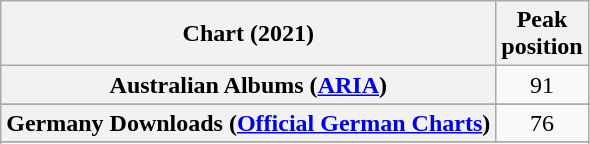<table class="wikitable sortable plainrowheaders" style="text-align:center">
<tr>
<th scope="col">Chart (2021)</th>
<th scope="col">Peak<br>position</th>
</tr>
<tr>
<th scope="row">Australian Albums (<a href='#'>ARIA</a>)</th>
<td>91</td>
</tr>
<tr>
</tr>
<tr>
<th scope="row">Germany Downloads (<a href='#'>Official German Charts</a>)</th>
<td>76</td>
</tr>
<tr>
</tr>
<tr>
</tr>
</table>
